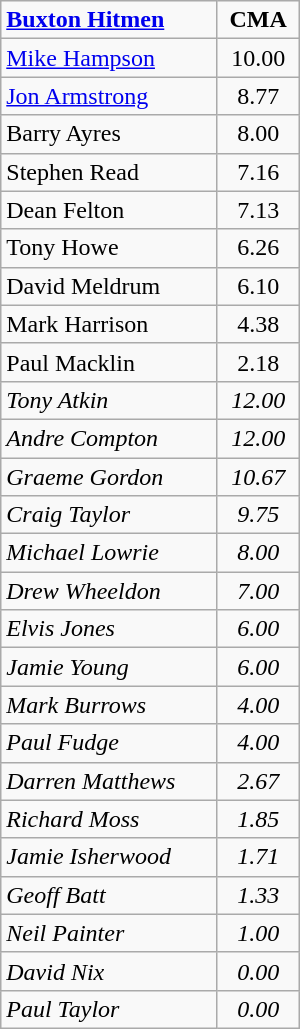<table class=wikitable width="200">
<tr>
<td><strong><a href='#'>Buxton Hitmen</a></strong></td>
<td align="center"><strong>CMA</strong></td>
</tr>
<tr>
<td><a href='#'>Mike Hampson</a></td>
<td align="center">10.00</td>
</tr>
<tr>
<td><a href='#'>Jon Armstrong</a></td>
<td align="center">8.77</td>
</tr>
<tr>
<td>Barry Ayres</td>
<td align="center">8.00</td>
</tr>
<tr>
<td>Stephen Read</td>
<td align="center">7.16</td>
</tr>
<tr>
<td>Dean Felton</td>
<td align="center">7.13</td>
</tr>
<tr>
<td>Tony Howe</td>
<td align="center">6.26</td>
</tr>
<tr>
<td>David Meldrum</td>
<td align="center">6.10</td>
</tr>
<tr>
<td>Mark Harrison</td>
<td align="center">4.38</td>
</tr>
<tr>
<td>Paul Macklin</td>
<td align="center">2.18</td>
</tr>
<tr>
<td><em>Tony Atkin</em></td>
<td align="center"><em>12.00</em></td>
</tr>
<tr>
<td><em>Andre Compton</em></td>
<td align="center"><em>12.00</em></td>
</tr>
<tr>
<td><em>Graeme Gordon</em></td>
<td align="center"><em>10.67</em></td>
</tr>
<tr>
<td><em>Craig Taylor</em></td>
<td align="center"><em>9.75</em></td>
</tr>
<tr>
<td><em>Michael Lowrie</em></td>
<td align="center"><em>8.00</em></td>
</tr>
<tr>
<td><em>Drew Wheeldon</em></td>
<td align="center"><em>7.00</em></td>
</tr>
<tr>
<td><em>Elvis Jones</em></td>
<td align="center"><em>6.00</em></td>
</tr>
<tr>
<td><em>Jamie Young</em></td>
<td align="center"><em>6.00</em></td>
</tr>
<tr>
<td><em>Mark Burrows</em></td>
<td align="center"><em>4.00</em></td>
</tr>
<tr>
<td><em>Paul Fudge</em></td>
<td align="center"><em>4.00</em></td>
</tr>
<tr>
<td><em>Darren Matthews</em></td>
<td align="center"><em>2.67</em></td>
</tr>
<tr>
<td><em>Richard Moss</em></td>
<td align="center"><em>1.85</em></td>
</tr>
<tr>
<td><em>Jamie Isherwood</em></td>
<td align="center"><em>1.71</em></td>
</tr>
<tr>
<td><em>Geoff Batt</em></td>
<td align="center"><em>1.33</em></td>
</tr>
<tr>
<td><em>Neil Painter</em></td>
<td align="center"><em>1.00</em></td>
</tr>
<tr>
<td><em>David Nix</em></td>
<td align="center"><em>0.00</em></td>
</tr>
<tr>
<td><em>Paul Taylor</em></td>
<td align="center"><em>0.00</em></td>
</tr>
</table>
